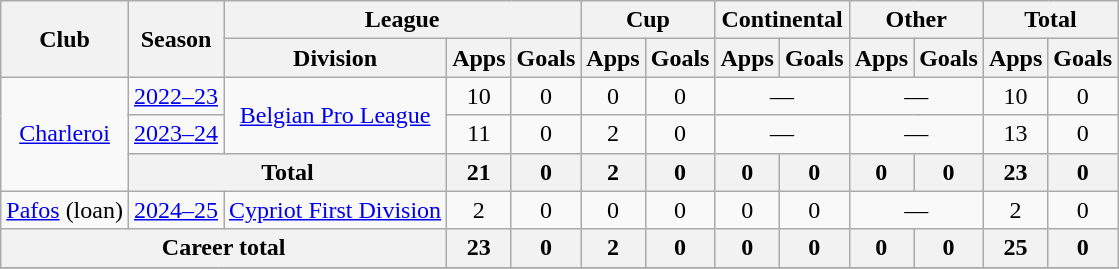<table class="wikitable" style="text-align:center">
<tr>
<th rowspan="2">Club</th>
<th rowspan="2">Season</th>
<th colspan="3">League</th>
<th colspan="2">Cup</th>
<th colspan="2">Continental</th>
<th colspan="2">Other</th>
<th colspan="2">Total</th>
</tr>
<tr>
<th>Division</th>
<th>Apps</th>
<th>Goals</th>
<th>Apps</th>
<th>Goals</th>
<th>Apps</th>
<th>Goals</th>
<th>Apps</th>
<th>Goals</th>
<th>Apps</th>
<th>Goals</th>
</tr>
<tr>
<td rowspan="3"><a href='#'>Charleroi</a></td>
<td><a href='#'>2022–23</a></td>
<td rowspan="2"><a href='#'>Belgian Pro League</a></td>
<td>10</td>
<td>0</td>
<td>0</td>
<td>0</td>
<td colspan="2">—</td>
<td colspan="2">—</td>
<td>10</td>
<td>0</td>
</tr>
<tr>
<td><a href='#'>2023–24</a></td>
<td>11</td>
<td>0</td>
<td>2</td>
<td>0</td>
<td colspan="2">—</td>
<td colspan="2">—</td>
<td>13</td>
<td>0</td>
</tr>
<tr>
<th colspan="2">Total</th>
<th>21</th>
<th>0</th>
<th>2</th>
<th>0</th>
<th>0</th>
<th>0</th>
<th>0</th>
<th>0</th>
<th>23</th>
<th>0</th>
</tr>
<tr>
<td><a href='#'>Pafos</a> (loan)</td>
<td><a href='#'>2024–25</a></td>
<td><a href='#'>Cypriot First Division</a></td>
<td>2</td>
<td>0</td>
<td>0</td>
<td>0</td>
<td>0</td>
<td>0</td>
<td colspan="2">—</td>
<td>2</td>
<td>0</td>
</tr>
<tr>
<th colspan="3">Career total</th>
<th>23</th>
<th>0</th>
<th>2</th>
<th>0</th>
<th>0</th>
<th>0</th>
<th>0</th>
<th>0</th>
<th>25</th>
<th>0</th>
</tr>
<tr>
</tr>
</table>
